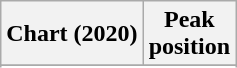<table class="wikitable plainrowheaders">
<tr>
<th>Chart (2020)</th>
<th>Peak<br>position</th>
</tr>
<tr>
</tr>
<tr>
</tr>
<tr>
</tr>
<tr>
</tr>
</table>
